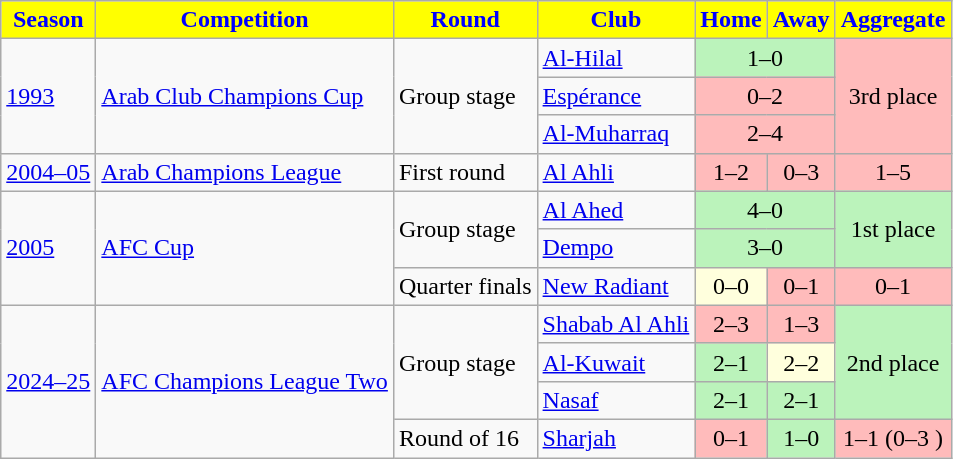<table class="wikitable">
<tr>
<th style="color:#0000FF; background:#FFFF00;">Season</th>
<th style="color:#0000FF; background:#FFFF00;">Competition</th>
<th style="color:#0000FF; background:#FFFF00;">Round</th>
<th style="color:#0000FF; background:#FFFF00;">Club</th>
<th style="color:#0000FF; background:#FFFF00;">Home</th>
<th style="color:#0000FF; background:#FFFF00;">Away</th>
<th style="color:#0000FF; background:#FFFF00;">Aggregate</th>
</tr>
<tr>
<td rowspan=3><a href='#'>1993</a></td>
<td rowspan=3><a href='#'>Arab Club Champions Cup</a></td>
<td rowspan=3>Group stage</td>
<td> <a href='#'>Al-Hilal</a></td>
<td align="center" colspan="2" style="background: #BBF3BB;">1–0</td>
<td align="center" rowspan=3 style="background: #FFBBBB;">3rd place</td>
</tr>
<tr>
<td> <a href='#'>Espérance</a></td>
<td align="center" colspan="2"  style="background: #FFBBBB;">0–2</td>
</tr>
<tr>
<td> <a href='#'>Al-Muharraq</a></td>
<td align="center" colspan="2"  style="background: #FFBBBB;">2–4</td>
</tr>
<tr>
<td><a href='#'>2004–05</a></td>
<td><a href='#'>Arab Champions League</a></td>
<td>First round</td>
<td> <a href='#'>Al Ahli</a></td>
<td align="center" style="background: #FFBBBB;">1–2</td>
<td align="center" style="background: #FFBBBB;">0–3</td>
<td align="center" style="background: #FFBBBB;">1–5</td>
</tr>
<tr>
<td rowspan=3><a href='#'>2005</a></td>
<td rowspan=3><a href='#'>AFC Cup</a></td>
<td rowspan=2>Group stage</td>
<td> <a href='#'>Al Ahed</a></td>
<td align="center" colspan="2" style="background: #BBF3BB;">4–0</td>
<td align="center" rowspan=2 style="background: #BBF3BB;">1st place</td>
</tr>
<tr>
<td> <a href='#'>Dempo</a></td>
<td align="center" colspan="2" style="background: #BBF3BB;">3–0</td>
</tr>
<tr>
<td>Quarter finals</td>
<td> <a href='#'>New Radiant</a></td>
<td align="center" style="background: #ffffdd;">0–0</td>
<td align="center" style="background: #FFBBBB;">0–1</td>
<td align="center" style="background: #FFBBBB;">0–1</td>
</tr>
<tr>
<td rowspan=4><a href='#'>2024–25</a></td>
<td rowspan=4><a href='#'>AFC Champions League Two</a></td>
<td rowspan=3>Group stage</td>
<td> <a href='#'>Shabab Al Ahli</a></td>
<td align="center" style="background: #FFBBBB;">2–3</td>
<td align="center" style="background: #FFBBBB;">1–3</td>
<td align="center" rowspan=3 style="background: #BBF3BB;">2nd place</td>
</tr>
<tr>
<td> <a href='#'>Al-Kuwait</a></td>
<td align="center" style="background: #BBF3BB;">2–1</td>
<td align="center" style="background: #ffffdd;">2–2</td>
</tr>
<tr>
<td> <a href='#'>Nasaf</a></td>
<td align="center" style="background: #BBF3BB;">2–1</td>
<td align="center" style="background: #BBF3BB;">2–1</td>
</tr>
<tr>
<td>Round of 16</td>
<td> <a href='#'>Sharjah</a></td>
<td align="center" style="background: #FFBBBB;">0–1</td>
<td align="center" style="background: #BBF3BB;">1–0</td>
<td align="center" style="background: #FFBBBB;">1–1 (0–3 )</td>
</tr>
</table>
